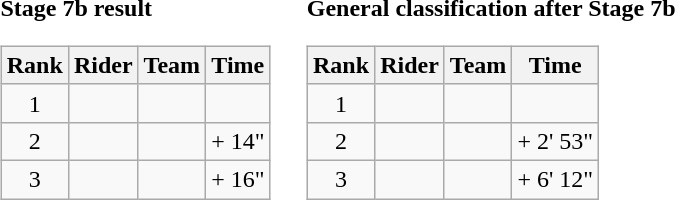<table>
<tr>
<td><strong>Stage 7b result</strong><br><table class="wikitable">
<tr>
<th scope="col">Rank</th>
<th scope="col">Rider</th>
<th scope="col">Team</th>
<th scope="col">Time</th>
</tr>
<tr>
<td style="text-align:center;">1</td>
<td></td>
<td></td>
<td style="text-align:right;"></td>
</tr>
<tr>
<td style="text-align:center;">2</td>
<td></td>
<td></td>
<td style="text-align:right;">+ 14"</td>
</tr>
<tr>
<td style="text-align:center;">3</td>
<td></td>
<td></td>
<td style="text-align:right;">+ 16"</td>
</tr>
</table>
</td>
<td></td>
<td><strong>General classification after Stage 7b</strong><br><table class="wikitable">
<tr>
<th scope="col">Rank</th>
<th scope="col">Rider</th>
<th scope="col">Team</th>
<th scope="col">Time</th>
</tr>
<tr>
<td style="text-align:center;">1</td>
<td></td>
<td></td>
<td style="text-align:right;"></td>
</tr>
<tr>
<td style="text-align:center;">2</td>
<td></td>
<td></td>
<td style="text-align:right;">+ 2' 53"</td>
</tr>
<tr>
<td style="text-align:center;">3</td>
<td></td>
<td></td>
<td style="text-align:right;">+ 6' 12"</td>
</tr>
</table>
</td>
</tr>
</table>
